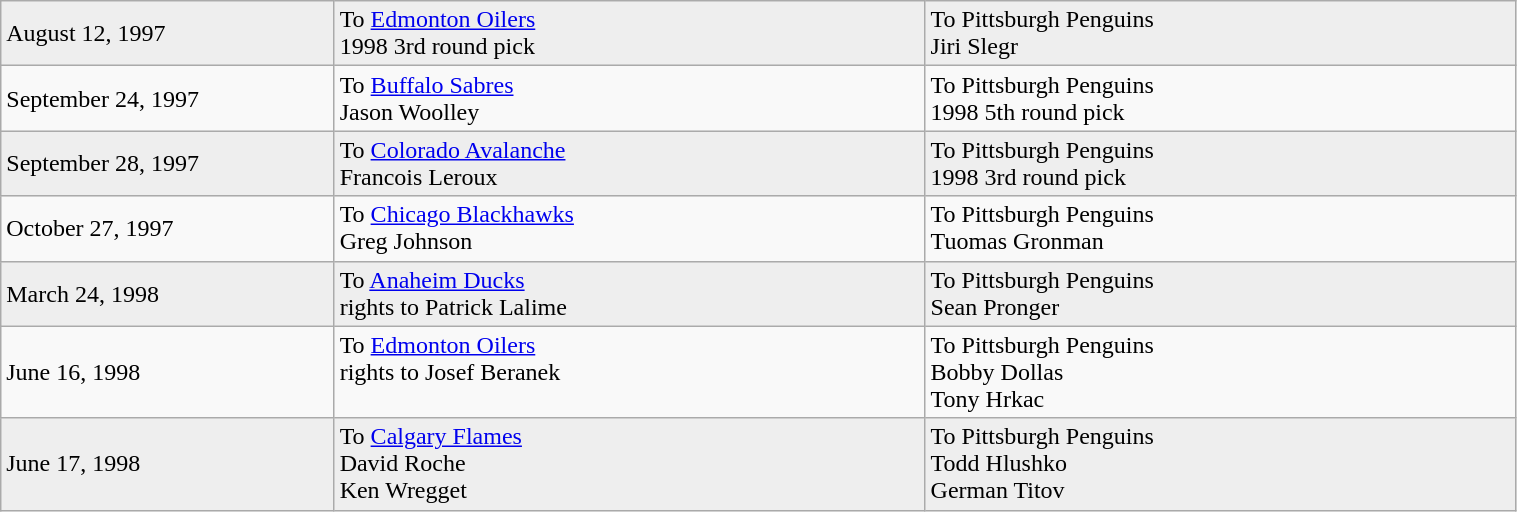<table class="wikitable" style="border:1px solid #999999; width:80%;">
<tr bgcolor="eeeeee">
<td style="width:22%;">August 12, 1997</td>
<td style="width:39%;" valign="top">To <a href='#'>Edmonton Oilers</a><br>1998 3rd round pick</td>
<td style="width:39%;" valign="top">To Pittsburgh Penguins<br>Jiri Slegr</td>
</tr>
<tr>
<td style="width:22%;">September 24, 1997</td>
<td style="width:39%;" valign="top">To <a href='#'>Buffalo Sabres</a><br>Jason Woolley</td>
<td style="width:39%;" valign="top">To Pittsburgh Penguins<br>1998 5th round pick</td>
</tr>
<tr bgcolor="eeeeee">
<td style="width:22%;">September 28, 1997</td>
<td style="width:39%;" valign="top">To <a href='#'>Colorado Avalanche</a><br>Francois Leroux</td>
<td style="width:39%;" valign="top">To Pittsburgh Penguins<br>1998 3rd round pick</td>
</tr>
<tr>
<td style="width:22%;">October 27, 1997</td>
<td style="width:39%;" valign="top">To <a href='#'>Chicago Blackhawks</a><br>Greg Johnson</td>
<td style="width:39%;" valign="top">To Pittsburgh Penguins<br>Tuomas Gronman</td>
</tr>
<tr bgcolor="eeeeee">
<td style="width:22%;">March 24, 1998</td>
<td style="width:39%;" valign="top">To <a href='#'>Anaheim Ducks</a><br>rights to Patrick Lalime</td>
<td style="width:39%;" valign="top">To Pittsburgh Penguins<br>Sean Pronger</td>
</tr>
<tr>
<td style="width:22%;">June 16, 1998</td>
<td style="width:39%;" valign="top">To <a href='#'>Edmonton Oilers</a><br>rights to Josef Beranek</td>
<td style="width:39%;" valign="top">To Pittsburgh Penguins<br>Bobby Dollas<br>Tony Hrkac</td>
</tr>
<tr bgcolor="eeeeee">
<td style="width:22%;">June 17, 1998</td>
<td style="width:39%;" valign="top">To <a href='#'>Calgary Flames</a><br>David Roche<br>Ken Wregget</td>
<td style="width:39%;" valign="top">To Pittsburgh Penguins<br>Todd Hlushko<br>German Titov</td>
</tr>
</table>
